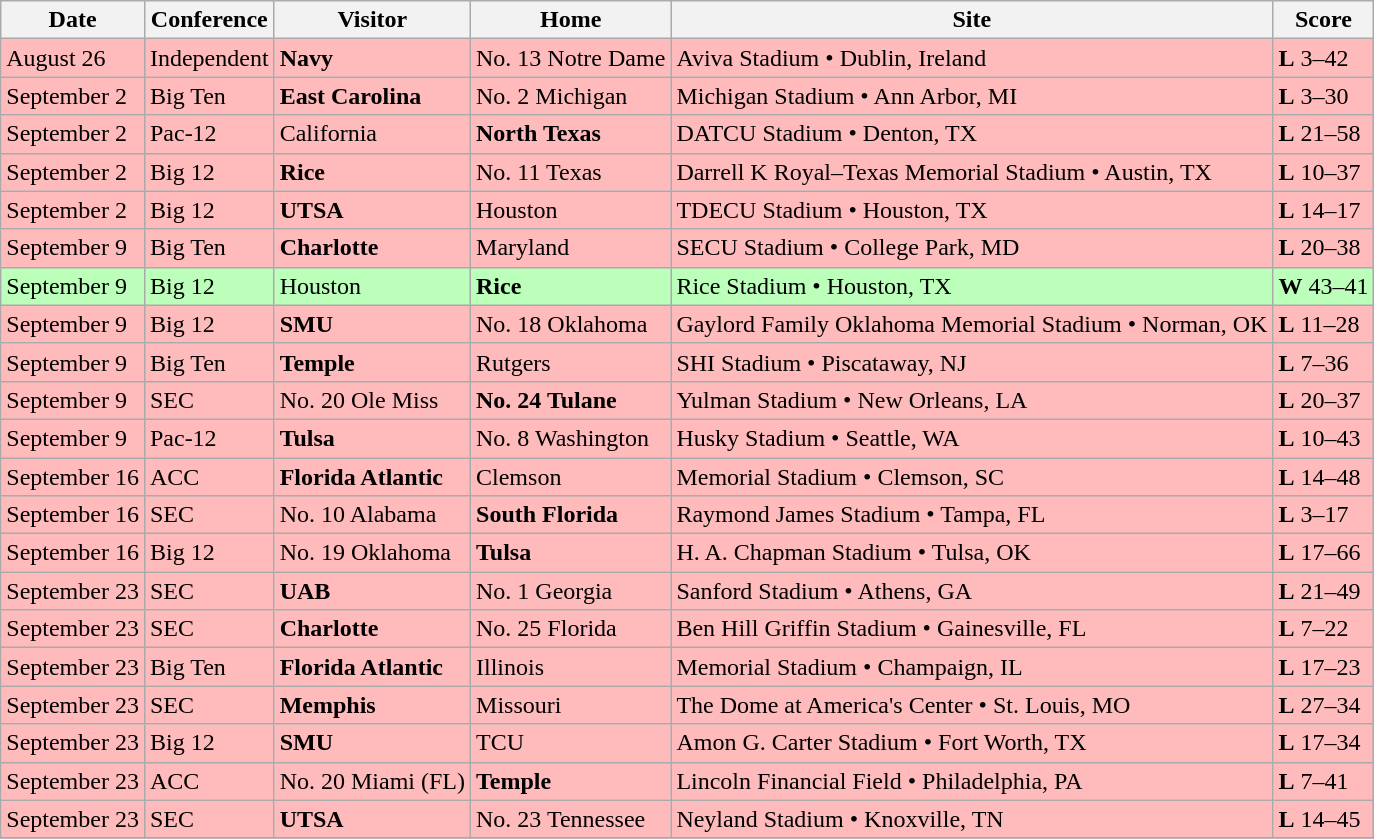<table class="wikitable">
<tr>
<th>Date</th>
<th>Conference</th>
<th>Visitor</th>
<th>Home</th>
<th>Site</th>
<th>Score</th>
</tr>
<tr style="background:#fbb;">
<td>August 26</td>
<td>Independent</td>
<td><strong>Navy</strong></td>
<td>No. 13 Notre Dame</td>
<td>Aviva Stadium • Dublin, Ireland</td>
<td><strong>L</strong> 3–42</td>
</tr>
<tr style="background:#fbb;">
<td>September 2</td>
<td>Big Ten</td>
<td><strong>East Carolina</strong></td>
<td>No. 2 Michigan</td>
<td>Michigan Stadium • Ann Arbor, MI</td>
<td><strong>L</strong> 3–30</td>
</tr>
<tr style="background:#fbb;">
<td>September 2</td>
<td>Pac-12</td>
<td>California</td>
<td><strong>North Texas</strong></td>
<td>DATCU Stadium • Denton, TX</td>
<td><strong>L</strong> 21–58</td>
</tr>
<tr style="background:#fbb;">
<td>September 2</td>
<td>Big 12</td>
<td><strong>Rice</strong></td>
<td>No. 11 Texas</td>
<td>Darrell K Royal–Texas Memorial Stadium • Austin, TX</td>
<td><strong>L</strong> 10–37</td>
</tr>
<tr style="background:#fbb;">
<td>September 2</td>
<td>Big 12</td>
<td><strong>UTSA</strong></td>
<td>Houston</td>
<td>TDECU Stadium • Houston, TX</td>
<td><strong>L</strong> 14–17</td>
</tr>
<tr style="background:#fbb;">
<td>September 9</td>
<td>Big Ten</td>
<td><strong>Charlotte</strong></td>
<td>Maryland</td>
<td>SECU Stadium • College Park, MD</td>
<td><strong>L</strong> 20–38</td>
</tr>
<tr style="background:#bfb;">
<td>September 9</td>
<td>Big 12</td>
<td>Houston</td>
<td><strong>Rice</strong></td>
<td>Rice Stadium • Houston, TX</td>
<td><strong>W</strong> 43–41 </td>
</tr>
<tr style="background:#fbb;">
<td>September 9</td>
<td>Big 12</td>
<td><strong>SMU</strong></td>
<td>No. 18 Oklahoma</td>
<td>Gaylord Family Oklahoma Memorial Stadium • Norman, OK</td>
<td><strong>L</strong> 11–28</td>
</tr>
<tr style="background:#fbb;">
<td>September 9</td>
<td>Big Ten</td>
<td><strong>Temple</strong></td>
<td>Rutgers</td>
<td>SHI Stadium • Piscataway, NJ</td>
<td><strong>L</strong> 7–36</td>
</tr>
<tr style="background:#fbb;">
<td>September 9</td>
<td>SEC</td>
<td>No. 20 Ole Miss</td>
<td><strong>No. 24 Tulane</strong></td>
<td>Yulman Stadium • New Orleans, LA</td>
<td><strong>L</strong> 20–37</td>
</tr>
<tr style="background:#fbb;">
<td>September 9</td>
<td>Pac-12</td>
<td><strong>Tulsa</strong></td>
<td>No. 8 Washington</td>
<td>Husky Stadium • Seattle, WA</td>
<td><strong>L</strong> 10–43</td>
</tr>
<tr style="background:#fbb;">
<td>September 16</td>
<td>ACC</td>
<td><strong>Florida Atlantic</strong></td>
<td>Clemson</td>
<td>Memorial Stadium • Clemson, SC</td>
<td><strong>L</strong> 14–48</td>
</tr>
<tr style="background:#fbb;">
<td>September 16</td>
<td>SEC</td>
<td>No. 10 Alabama</td>
<td><strong>South Florida</strong></td>
<td>Raymond James Stadium • Tampa, FL</td>
<td><strong>L</strong> 3–17</td>
</tr>
<tr style="background:#fbb;">
<td>September 16</td>
<td>Big 12</td>
<td>No. 19 Oklahoma</td>
<td><strong>Tulsa</strong></td>
<td>H. A. Chapman Stadium • Tulsa, OK</td>
<td><strong>L</strong> 17–66</td>
</tr>
<tr style="background:#fbb;">
<td>September 23</td>
<td>SEC</td>
<td><strong>UAB</strong></td>
<td>No. 1 Georgia</td>
<td>Sanford Stadium • Athens, GA</td>
<td><strong>L</strong> 21–49</td>
</tr>
<tr style="background:#fbb;">
<td>September 23</td>
<td>SEC</td>
<td><strong>Charlotte</strong></td>
<td>No. 25 Florida</td>
<td>Ben Hill Griffin Stadium • Gainesville, FL</td>
<td><strong>L</strong> 7–22</td>
</tr>
<tr style="background:#fbb;">
<td>September 23</td>
<td>Big Ten</td>
<td><strong>Florida Atlantic</strong></td>
<td>Illinois</td>
<td>Memorial Stadium • Champaign, IL</td>
<td><strong>L</strong> 17–23</td>
</tr>
<tr style="background:#fbb;">
<td>September 23</td>
<td>SEC</td>
<td><strong>Memphis</strong></td>
<td>Missouri</td>
<td>The Dome at America's Center • St. Louis, MO</td>
<td><strong>L</strong> 27–34</td>
</tr>
<tr style="background:#fbb;">
<td>September 23</td>
<td>Big 12</td>
<td><strong>SMU</strong></td>
<td>TCU</td>
<td>Amon G. Carter Stadium • Fort Worth, TX</td>
<td><strong>L</strong> 17–34</td>
</tr>
<tr style="background:#fbb;">
<td>September 23</td>
<td>ACC</td>
<td>No. 20 Miami (FL)</td>
<td><strong>Temple</strong></td>
<td>Lincoln Financial Field • Philadelphia, PA</td>
<td><strong>L</strong> 7–41</td>
</tr>
<tr style="background:#fbb;">
<td>September 23</td>
<td>SEC</td>
<td><strong>UTSA</strong></td>
<td>No. 23 Tennessee</td>
<td>Neyland Stadium • Knoxville, TN</td>
<td><strong>L</strong> 14–45</td>
</tr>
<tr>
</tr>
</table>
